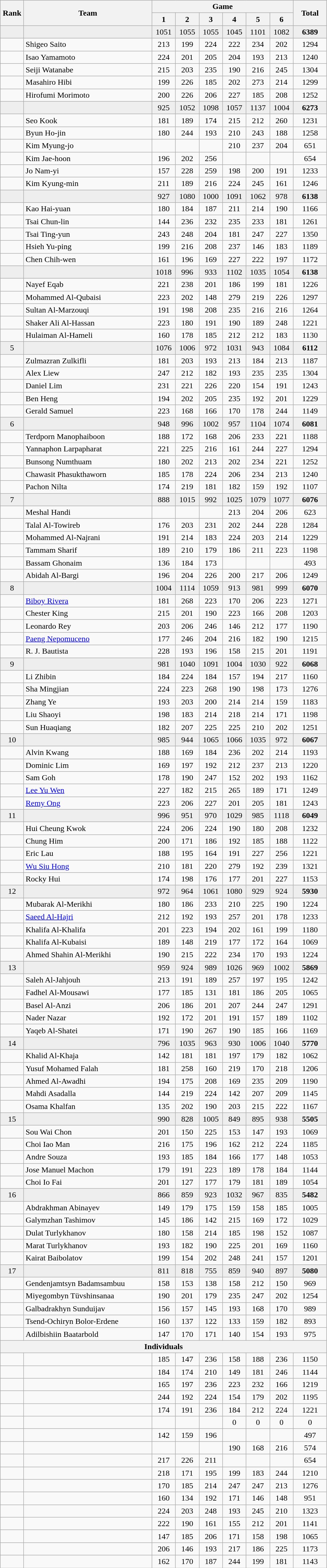<table class=wikitable style="text-align:center">
<tr>
<th rowspan="2" width=40>Rank</th>
<th rowspan="2" width=250>Team</th>
<th colspan="6">Game</th>
<th rowspan="2" width=60>Total</th>
</tr>
<tr>
<th width=40>1</th>
<th width=40>2</th>
<th width=40>3</th>
<th width=40>4</th>
<th width=40>5</th>
<th width=40>6</th>
</tr>
<tr bgcolor=eeeeee>
<td></td>
<td align="left"></td>
<td>1051</td>
<td>1055</td>
<td>1055</td>
<td>1045</td>
<td>1101</td>
<td>1082</td>
<td><strong>6389</strong></td>
</tr>
<tr>
<td></td>
<td align=left>Shigeo Saito</td>
<td>213</td>
<td>199</td>
<td>224</td>
<td>222</td>
<td>234</td>
<td>202</td>
<td>1294</td>
</tr>
<tr>
<td></td>
<td align=left>Isao Yamamoto</td>
<td>224</td>
<td>201</td>
<td>205</td>
<td>204</td>
<td>193</td>
<td>213</td>
<td>1240</td>
</tr>
<tr>
<td></td>
<td align=left>Seiji Watanabe</td>
<td>215</td>
<td>203</td>
<td>235</td>
<td>190</td>
<td>216</td>
<td>245</td>
<td>1304</td>
</tr>
<tr>
<td></td>
<td align=left>Masahiro Hibi</td>
<td>199</td>
<td>226</td>
<td>185</td>
<td>202</td>
<td>273</td>
<td>214</td>
<td>1299</td>
</tr>
<tr>
<td></td>
<td align=left>Hirofumi Morimoto</td>
<td>200</td>
<td>226</td>
<td>206</td>
<td>227</td>
<td>185</td>
<td>208</td>
<td>1252</td>
</tr>
<tr bgcolor=eeeeee>
<td></td>
<td align="left"></td>
<td>925</td>
<td>1052</td>
<td>1098</td>
<td>1057</td>
<td>1137</td>
<td>1004</td>
<td><strong>6273</strong></td>
</tr>
<tr>
<td></td>
<td align=left>Seo Kook</td>
<td>181</td>
<td>189</td>
<td>174</td>
<td>215</td>
<td>212</td>
<td>260</td>
<td>1231</td>
</tr>
<tr>
<td></td>
<td align=left>Byun Ho-jin</td>
<td>180</td>
<td>244</td>
<td>193</td>
<td>210</td>
<td>243</td>
<td>188</td>
<td>1258</td>
</tr>
<tr>
<td></td>
<td align=left>Kim Myung-jo</td>
<td></td>
<td></td>
<td></td>
<td>210</td>
<td>237</td>
<td>204</td>
<td>651</td>
</tr>
<tr>
<td></td>
<td align=left>Kim Jae-hoon</td>
<td>196</td>
<td>202</td>
<td>256</td>
<td></td>
<td></td>
<td></td>
<td>654</td>
</tr>
<tr>
<td></td>
<td align=left>Jo Nam-yi</td>
<td>157</td>
<td>228</td>
<td>259</td>
<td>198</td>
<td>200</td>
<td>191</td>
<td>1233</td>
</tr>
<tr>
<td></td>
<td align=left>Kim Kyung-min</td>
<td>211</td>
<td>189</td>
<td>216</td>
<td>224</td>
<td>245</td>
<td>161</td>
<td>1246</td>
</tr>
<tr bgcolor=eeeeee>
<td></td>
<td align="left"></td>
<td>927</td>
<td>1080</td>
<td>1000</td>
<td>1091</td>
<td>1062</td>
<td>978</td>
<td><strong>6138</strong></td>
</tr>
<tr>
<td></td>
<td align=left>Kao Hai-yuan</td>
<td>180</td>
<td>184</td>
<td>187</td>
<td>211</td>
<td>214</td>
<td>190</td>
<td>1166</td>
</tr>
<tr>
<td></td>
<td align=left>Tsai Chun-lin</td>
<td>144</td>
<td>236</td>
<td>232</td>
<td>235</td>
<td>233</td>
<td>181</td>
<td>1261</td>
</tr>
<tr>
<td></td>
<td align=left>Tsai Ting-yun</td>
<td>243</td>
<td>248</td>
<td>204</td>
<td>181</td>
<td>247</td>
<td>227</td>
<td>1350</td>
</tr>
<tr>
<td></td>
<td align=left>Hsieh Yu-ping</td>
<td>199</td>
<td>216</td>
<td>208</td>
<td>237</td>
<td>146</td>
<td>183</td>
<td>1189</td>
</tr>
<tr>
<td></td>
<td align=left>Chen Chih-wen</td>
<td>161</td>
<td>196</td>
<td>169</td>
<td>227</td>
<td>222</td>
<td>197</td>
<td>1172</td>
</tr>
<tr bgcolor=eeeeee>
<td></td>
<td align="left"></td>
<td>1018</td>
<td>996</td>
<td>933</td>
<td>1102</td>
<td>1035</td>
<td>1054</td>
<td><strong>6138</strong></td>
</tr>
<tr>
<td></td>
<td align=left>Nayef Eqab</td>
<td>221</td>
<td>238</td>
<td>201</td>
<td>186</td>
<td>199</td>
<td>181</td>
<td>1226</td>
</tr>
<tr>
<td></td>
<td align=left>Mohammed Al-Qubaisi</td>
<td>223</td>
<td>202</td>
<td>148</td>
<td>279</td>
<td>219</td>
<td>226</td>
<td>1297</td>
</tr>
<tr>
<td></td>
<td align=left>Sultan Al-Marzouqi</td>
<td>191</td>
<td>198</td>
<td>208</td>
<td>235</td>
<td>216</td>
<td>216</td>
<td>1264</td>
</tr>
<tr>
<td></td>
<td align=left>Shaker Ali Al-Hassan</td>
<td>223</td>
<td>180</td>
<td>191</td>
<td>190</td>
<td>189</td>
<td>248</td>
<td>1221</td>
</tr>
<tr>
<td></td>
<td align=left>Hulaiman Al-Hameli</td>
<td>160</td>
<td>178</td>
<td>185</td>
<td>212</td>
<td>212</td>
<td>183</td>
<td>1130</td>
</tr>
<tr bgcolor=eeeeee>
<td>5</td>
<td align="left"></td>
<td>1076</td>
<td>1006</td>
<td>972</td>
<td>1031</td>
<td>943</td>
<td>1084</td>
<td><strong>6112</strong></td>
</tr>
<tr>
<td></td>
<td align=left>Zulmazran Zulkifli</td>
<td>181</td>
<td>203</td>
<td>193</td>
<td>213</td>
<td>184</td>
<td>213</td>
<td>1187</td>
</tr>
<tr>
<td></td>
<td align=left>Alex Liew</td>
<td>247</td>
<td>212</td>
<td>182</td>
<td>193</td>
<td>235</td>
<td>235</td>
<td>1304</td>
</tr>
<tr>
<td></td>
<td align=left>Daniel Lim</td>
<td>231</td>
<td>221</td>
<td>226</td>
<td>220</td>
<td>154</td>
<td>191</td>
<td>1243</td>
</tr>
<tr>
<td></td>
<td align=left>Ben Heng</td>
<td>194</td>
<td>202</td>
<td>205</td>
<td>235</td>
<td>192</td>
<td>201</td>
<td>1229</td>
</tr>
<tr>
<td></td>
<td align=left>Gerald Samuel</td>
<td>223</td>
<td>168</td>
<td>166</td>
<td>170</td>
<td>178</td>
<td>244</td>
<td>1149</td>
</tr>
<tr bgcolor=eeeeee>
<td>6</td>
<td align="left"></td>
<td>948</td>
<td>996</td>
<td>1002</td>
<td>957</td>
<td>1104</td>
<td>1074</td>
<td><strong>6081</strong></td>
</tr>
<tr>
<td></td>
<td align=left>Terdporn Manophaiboon</td>
<td>188</td>
<td>172</td>
<td>168</td>
<td>206</td>
<td>233</td>
<td>221</td>
<td>1188</td>
</tr>
<tr>
<td></td>
<td align=left>Yannaphon Larpapharat</td>
<td>221</td>
<td>225</td>
<td>216</td>
<td>161</td>
<td>244</td>
<td>227</td>
<td>1294</td>
</tr>
<tr>
<td></td>
<td align=left>Bunsong Numthuam</td>
<td>180</td>
<td>202</td>
<td>213</td>
<td>202</td>
<td>234</td>
<td>221</td>
<td>1252</td>
</tr>
<tr>
<td></td>
<td align=left>Chawasit Phasukthaworn</td>
<td>185</td>
<td>178</td>
<td>224</td>
<td>206</td>
<td>234</td>
<td>213</td>
<td>1240</td>
</tr>
<tr>
<td></td>
<td align=left>Pachon Nilta</td>
<td>174</td>
<td>219</td>
<td>181</td>
<td>182</td>
<td>159</td>
<td>192</td>
<td>1107</td>
</tr>
<tr bgcolor=eeeeee>
<td>7</td>
<td align="left"></td>
<td>888</td>
<td>1015</td>
<td>992</td>
<td>1025</td>
<td>1079</td>
<td>1077</td>
<td><strong>6076</strong></td>
</tr>
<tr>
<td></td>
<td align=left>Meshal Handi</td>
<td></td>
<td></td>
<td></td>
<td>213</td>
<td>204</td>
<td>206</td>
<td>623</td>
</tr>
<tr>
<td></td>
<td align=left>Talal Al-Towireb</td>
<td>176</td>
<td>203</td>
<td>231</td>
<td>202</td>
<td>244</td>
<td>228</td>
<td>1284</td>
</tr>
<tr>
<td></td>
<td align=left>Mohammed Al-Najrani</td>
<td>191</td>
<td>214</td>
<td>183</td>
<td>224</td>
<td>203</td>
<td>214</td>
<td>1229</td>
</tr>
<tr>
<td></td>
<td align=left>Tammam Sharif</td>
<td>189</td>
<td>210</td>
<td>179</td>
<td>186</td>
<td>211</td>
<td>223</td>
<td>1198</td>
</tr>
<tr>
<td></td>
<td align=left>Bassam Ghonaim</td>
<td>136</td>
<td>184</td>
<td>173</td>
<td></td>
<td></td>
<td></td>
<td>493</td>
</tr>
<tr>
<td></td>
<td align=left>Abidah Al-Bargi</td>
<td>196</td>
<td>204</td>
<td>226</td>
<td>200</td>
<td>217</td>
<td>206</td>
<td>1249</td>
</tr>
<tr bgcolor=eeeeee>
<td>8</td>
<td align="left"></td>
<td>1004</td>
<td>1114</td>
<td>1059</td>
<td>913</td>
<td>981</td>
<td>999</td>
<td><strong>6070</strong></td>
</tr>
<tr>
<td></td>
<td align=left><a href='#'>Biboy Rivera</a></td>
<td>181</td>
<td>268</td>
<td>223</td>
<td>170</td>
<td>206</td>
<td>223</td>
<td>1271</td>
</tr>
<tr>
<td></td>
<td align=left>Chester King</td>
<td>215</td>
<td>201</td>
<td>190</td>
<td>223</td>
<td>166</td>
<td>208</td>
<td>1203</td>
</tr>
<tr>
<td></td>
<td align=left>Leonardo Rey</td>
<td>203</td>
<td>206</td>
<td>246</td>
<td>146</td>
<td>212</td>
<td>177</td>
<td>1190</td>
</tr>
<tr>
<td></td>
<td align=left><a href='#'>Paeng Nepomuceno</a></td>
<td>177</td>
<td>246</td>
<td>204</td>
<td>216</td>
<td>182</td>
<td>190</td>
<td>1215</td>
</tr>
<tr>
<td></td>
<td align=left>R. J. Bautista</td>
<td>228</td>
<td>193</td>
<td>196</td>
<td>158</td>
<td>215</td>
<td>201</td>
<td>1191</td>
</tr>
<tr bgcolor=eeeeee>
<td>9</td>
<td align="left"></td>
<td>981</td>
<td>1040</td>
<td>1091</td>
<td>1004</td>
<td>1030</td>
<td>922</td>
<td><strong>6068</strong></td>
</tr>
<tr>
<td></td>
<td align=left>Li Zhibin</td>
<td>184</td>
<td>224</td>
<td>184</td>
<td>157</td>
<td>194</td>
<td>217</td>
<td>1160</td>
</tr>
<tr>
<td></td>
<td align=left>Sha Mingjian</td>
<td>224</td>
<td>223</td>
<td>268</td>
<td>190</td>
<td>198</td>
<td>173</td>
<td>1276</td>
</tr>
<tr>
<td></td>
<td align=left>Zhang Ye</td>
<td>193</td>
<td>203</td>
<td>200</td>
<td>214</td>
<td>214</td>
<td>159</td>
<td>1183</td>
</tr>
<tr>
<td></td>
<td align=left>Liu Shaoyi</td>
<td>198</td>
<td>183</td>
<td>214</td>
<td>218</td>
<td>214</td>
<td>171</td>
<td>1198</td>
</tr>
<tr>
<td></td>
<td align=left>Sun Huaqiang</td>
<td>182</td>
<td>207</td>
<td>225</td>
<td>225</td>
<td>210</td>
<td>202</td>
<td>1251</td>
</tr>
<tr bgcolor=eeeeee>
<td>10</td>
<td align="left"></td>
<td>985</td>
<td>944</td>
<td>1065</td>
<td>1066</td>
<td>1035</td>
<td>972</td>
<td><strong>6067</strong></td>
</tr>
<tr>
<td></td>
<td align=left>Alvin Kwang</td>
<td>188</td>
<td>169</td>
<td>184</td>
<td>236</td>
<td>202</td>
<td>214</td>
<td>1193</td>
</tr>
<tr>
<td></td>
<td align=left>Dominic Lim</td>
<td>169</td>
<td>197</td>
<td>192</td>
<td>212</td>
<td>237</td>
<td>213</td>
<td>1220</td>
</tr>
<tr>
<td></td>
<td align=left>Sam Goh</td>
<td>178</td>
<td>190</td>
<td>247</td>
<td>152</td>
<td>202</td>
<td>193</td>
<td>1162</td>
</tr>
<tr>
<td></td>
<td align=left><a href='#'>Lee Yu Wen</a></td>
<td>227</td>
<td>182</td>
<td>215</td>
<td>265</td>
<td>189</td>
<td>171</td>
<td>1249</td>
</tr>
<tr>
<td></td>
<td align=left><a href='#'>Remy Ong</a></td>
<td>223</td>
<td>206</td>
<td>227</td>
<td>201</td>
<td>205</td>
<td>181</td>
<td>1243</td>
</tr>
<tr bgcolor=eeeeee>
<td>11</td>
<td align="left"></td>
<td>996</td>
<td>951</td>
<td>970</td>
<td>1029</td>
<td>985</td>
<td>1118</td>
<td><strong>6049</strong></td>
</tr>
<tr>
<td></td>
<td align=left>Hui Cheung Kwok</td>
<td>224</td>
<td>206</td>
<td>224</td>
<td>190</td>
<td>180</td>
<td>208</td>
<td>1232</td>
</tr>
<tr>
<td></td>
<td align=left>Chung Him</td>
<td>200</td>
<td>171</td>
<td>186</td>
<td>192</td>
<td>185</td>
<td>188</td>
<td>1122</td>
</tr>
<tr>
<td></td>
<td align=left>Eric Lau</td>
<td>188</td>
<td>195</td>
<td>164</td>
<td>191</td>
<td>227</td>
<td>256</td>
<td>1221</td>
</tr>
<tr>
<td></td>
<td align=left><a href='#'>Wu Siu Hong</a></td>
<td>210</td>
<td>181</td>
<td>220</td>
<td>279</td>
<td>192</td>
<td>239</td>
<td>1321</td>
</tr>
<tr>
<td></td>
<td align=left>Rocky Hui</td>
<td>174</td>
<td>198</td>
<td>176</td>
<td>177</td>
<td>201</td>
<td>227</td>
<td>1153</td>
</tr>
<tr bgcolor=eeeeee>
<td>12</td>
<td align="left"></td>
<td>972</td>
<td>964</td>
<td>1061</td>
<td>1080</td>
<td>929</td>
<td>924</td>
<td><strong>5930</strong></td>
</tr>
<tr>
<td></td>
<td align=left>Mubarak Al-Merikhi</td>
<td>180</td>
<td>186</td>
<td>233</td>
<td>210</td>
<td>225</td>
<td>190</td>
<td>1224</td>
</tr>
<tr>
<td></td>
<td align=left><a href='#'>Saeed Al-Hajri</a></td>
<td>212</td>
<td>192</td>
<td>193</td>
<td>257</td>
<td>201</td>
<td>178</td>
<td>1233</td>
</tr>
<tr>
<td></td>
<td align=left>Khalifa Al-Khalifa</td>
<td>201</td>
<td>223</td>
<td>194</td>
<td>202</td>
<td>161</td>
<td>199</td>
<td>1180</td>
</tr>
<tr>
<td></td>
<td align=left>Khalifa Al-Kubaisi</td>
<td>189</td>
<td>148</td>
<td>219</td>
<td>177</td>
<td>172</td>
<td>164</td>
<td>1069</td>
</tr>
<tr>
<td></td>
<td align=left>Ahmed Shahin Al-Merikhi</td>
<td>190</td>
<td>215</td>
<td>222</td>
<td>234</td>
<td>170</td>
<td>193</td>
<td>1224</td>
</tr>
<tr bgcolor=eeeeee>
<td>13</td>
<td align="left"></td>
<td>959</td>
<td>924</td>
<td>989</td>
<td>1026</td>
<td>969</td>
<td>1002</td>
<td><strong>5869</strong></td>
</tr>
<tr>
<td></td>
<td align=left>Saleh Al-Jahjouh</td>
<td>213</td>
<td>191</td>
<td>189</td>
<td>257</td>
<td>197</td>
<td>195</td>
<td>1242</td>
</tr>
<tr>
<td></td>
<td align=left>Fadhel Al-Mousawi</td>
<td>177</td>
<td>185</td>
<td>131</td>
<td>181</td>
<td>186</td>
<td>205</td>
<td>1065</td>
</tr>
<tr>
<td></td>
<td align=left>Basel Al-Anzi</td>
<td>206</td>
<td>186</td>
<td>201</td>
<td>207</td>
<td>244</td>
<td>247</td>
<td>1291</td>
</tr>
<tr>
<td></td>
<td align=left>Nader Nazar</td>
<td>192</td>
<td>172</td>
<td>201</td>
<td>191</td>
<td>157</td>
<td>189</td>
<td>1102</td>
</tr>
<tr>
<td></td>
<td align=left>Yaqeb Al-Shatei</td>
<td>171</td>
<td>190</td>
<td>267</td>
<td>190</td>
<td>185</td>
<td>166</td>
<td>1169</td>
</tr>
<tr bgcolor=eeeeee>
<td>14</td>
<td align="left"></td>
<td>796</td>
<td>1035</td>
<td>963</td>
<td>930</td>
<td>1006</td>
<td>1040</td>
<td><strong>5770</strong></td>
</tr>
<tr>
<td></td>
<td align=left>Khalid Al-Khaja</td>
<td>142</td>
<td>181</td>
<td>181</td>
<td>197</td>
<td>179</td>
<td>182</td>
<td>1062</td>
</tr>
<tr>
<td></td>
<td align=left>Yusuf Mohamed Falah</td>
<td>181</td>
<td>258</td>
<td>160</td>
<td>219</td>
<td>170</td>
<td>218</td>
<td>1206</td>
</tr>
<tr>
<td></td>
<td align=left>Ahmed Al-Awadhi</td>
<td>194</td>
<td>175</td>
<td>208</td>
<td>169</td>
<td>235</td>
<td>209</td>
<td>1190</td>
</tr>
<tr>
<td></td>
<td align=left>Mahdi Asadalla</td>
<td>144</td>
<td>219</td>
<td>224</td>
<td>142</td>
<td>207</td>
<td>209</td>
<td>1145</td>
</tr>
<tr>
<td></td>
<td align=left>Osama Khalfan</td>
<td>135</td>
<td>202</td>
<td>190</td>
<td>203</td>
<td>215</td>
<td>222</td>
<td>1167</td>
</tr>
<tr bgcolor=eeeeee>
<td>15</td>
<td align="left"></td>
<td>990</td>
<td>828</td>
<td>1005</td>
<td>849</td>
<td>895</td>
<td>938</td>
<td><strong>5505</strong></td>
</tr>
<tr>
<td></td>
<td align=left>Sou Wai Chon</td>
<td>201</td>
<td>150</td>
<td>225</td>
<td>153</td>
<td>147</td>
<td>193</td>
<td>1069</td>
</tr>
<tr>
<td></td>
<td align=left>Choi Iao Man</td>
<td>216</td>
<td>175</td>
<td>196</td>
<td>162</td>
<td>212</td>
<td>224</td>
<td>1185</td>
</tr>
<tr>
<td></td>
<td align=left>Andre Souza</td>
<td>193</td>
<td>185</td>
<td>184</td>
<td>166</td>
<td>177</td>
<td>148</td>
<td>1053</td>
</tr>
<tr>
<td></td>
<td align=left>Jose Manuel Machon</td>
<td>179</td>
<td>191</td>
<td>223</td>
<td>189</td>
<td>178</td>
<td>184</td>
<td>1144</td>
</tr>
<tr>
<td></td>
<td align=left>Choi Io Fai</td>
<td>201</td>
<td>127</td>
<td>177</td>
<td>179</td>
<td>181</td>
<td>189</td>
<td>1054</td>
</tr>
<tr bgcolor=eeeeee>
<td>16</td>
<td align="left"></td>
<td>866</td>
<td>859</td>
<td>923</td>
<td>1032</td>
<td>967</td>
<td>835</td>
<td><strong>5482</strong></td>
</tr>
<tr>
<td></td>
<td align=left>Abdrakhman Abinayev</td>
<td>149</td>
<td>179</td>
<td>175</td>
<td>159</td>
<td>158</td>
<td>185</td>
<td>1005</td>
</tr>
<tr>
<td></td>
<td align=left>Galymzhan Tashimov</td>
<td>145</td>
<td>186</td>
<td>142</td>
<td>215</td>
<td>169</td>
<td>172</td>
<td>1029</td>
</tr>
<tr>
<td></td>
<td align=left>Dulat Turlykhanov</td>
<td>180</td>
<td>158</td>
<td>214</td>
<td>185</td>
<td>198</td>
<td>152</td>
<td>1087</td>
</tr>
<tr>
<td></td>
<td align=left>Marat Turlykhanov</td>
<td>193</td>
<td>182</td>
<td>190</td>
<td>225</td>
<td>201</td>
<td>169</td>
<td>1160</td>
</tr>
<tr>
<td></td>
<td align=left>Kairat Baibolatov</td>
<td>199</td>
<td>154</td>
<td>202</td>
<td>248</td>
<td>241</td>
<td>157</td>
<td>1201</td>
</tr>
<tr bgcolor=eeeeee>
<td>17</td>
<td align="left"></td>
<td>811</td>
<td>818</td>
<td>755</td>
<td>859</td>
<td>940</td>
<td>897</td>
<td><strong>5080</strong></td>
</tr>
<tr>
<td></td>
<td align=left>Gendenjamtsyn Badamsambuu</td>
<td>158</td>
<td>153</td>
<td>138</td>
<td>158</td>
<td>212</td>
<td>150</td>
<td>969</td>
</tr>
<tr>
<td></td>
<td align=left>Miyegombyn Tüvshinsanaa</td>
<td>190</td>
<td>201</td>
<td>179</td>
<td>235</td>
<td>247</td>
<td>202</td>
<td>1254</td>
</tr>
<tr>
<td></td>
<td align=left>Galbadrakhyn Sunduijav</td>
<td>156</td>
<td>157</td>
<td>145</td>
<td>193</td>
<td>168</td>
<td>170</td>
<td>989</td>
</tr>
<tr>
<td></td>
<td align=left>Tsend-Ochiryn Bolor-Erdene</td>
<td>160</td>
<td>137</td>
<td>122</td>
<td>133</td>
<td>159</td>
<td>182</td>
<td>893</td>
</tr>
<tr>
<td></td>
<td align=left>Adilbishiin Baatarbold</td>
<td>147</td>
<td>170</td>
<td>171</td>
<td>140</td>
<td>154</td>
<td>193</td>
<td>975</td>
</tr>
<tr>
<th colspan="9">Individuals</th>
</tr>
<tr>
<td></td>
<td align="left"></td>
<td>185</td>
<td>147</td>
<td>236</td>
<td>158</td>
<td>188</td>
<td>236</td>
<td>1150</td>
</tr>
<tr>
<td></td>
<td align="left"></td>
<td>184</td>
<td>174</td>
<td>210</td>
<td>149</td>
<td>181</td>
<td>246</td>
<td>1144</td>
</tr>
<tr>
<td></td>
<td align="left"></td>
<td>165</td>
<td>197</td>
<td>236</td>
<td>223</td>
<td>232</td>
<td>166</td>
<td>1219</td>
</tr>
<tr>
<td></td>
<td align="left"></td>
<td>244</td>
<td>192</td>
<td>224</td>
<td>154</td>
<td>179</td>
<td>202</td>
<td>1195</td>
</tr>
<tr>
<td></td>
<td align="left"></td>
<td>174</td>
<td>191</td>
<td>236</td>
<td>184</td>
<td>212</td>
<td>224</td>
<td>1221</td>
</tr>
<tr>
<td></td>
<td align="left"></td>
<td></td>
<td></td>
<td></td>
<td>0</td>
<td>0</td>
<td>0</td>
<td>0</td>
</tr>
<tr>
<td></td>
<td align="left"></td>
<td>142</td>
<td>159</td>
<td>196</td>
<td></td>
<td></td>
<td></td>
<td>497</td>
</tr>
<tr>
<td></td>
<td align="left"></td>
<td></td>
<td></td>
<td></td>
<td>190</td>
<td>168</td>
<td>216</td>
<td>574</td>
</tr>
<tr>
<td></td>
<td align="left"></td>
<td>217</td>
<td>226</td>
<td>211</td>
<td></td>
<td></td>
<td></td>
<td>654</td>
</tr>
<tr>
<td></td>
<td align="left"></td>
<td>218</td>
<td>171</td>
<td>195</td>
<td>199</td>
<td>183</td>
<td>244</td>
<td>1210</td>
</tr>
<tr>
<td></td>
<td align="left"></td>
<td>170</td>
<td>185</td>
<td>214</td>
<td>247</td>
<td>247</td>
<td>213</td>
<td>1276</td>
</tr>
<tr>
<td></td>
<td align="left"></td>
<td>160</td>
<td>134</td>
<td>192</td>
<td>171</td>
<td>146</td>
<td>148</td>
<td>951</td>
</tr>
<tr>
<td></td>
<td align="left"></td>
<td>224</td>
<td>203</td>
<td>248</td>
<td>193</td>
<td>245</td>
<td>210</td>
<td>1323</td>
</tr>
<tr>
<td></td>
<td align="left"></td>
<td>222</td>
<td>190</td>
<td>161</td>
<td>155</td>
<td>212</td>
<td>201</td>
<td>1141</td>
</tr>
<tr>
<td></td>
<td align="left"></td>
<td>147</td>
<td>185</td>
<td>206</td>
<td>171</td>
<td>158</td>
<td>198</td>
<td>1065</td>
</tr>
<tr>
<td></td>
<td align="left"></td>
<td>206</td>
<td>146</td>
<td>193</td>
<td>217</td>
<td>186</td>
<td>225</td>
<td>1173</td>
</tr>
<tr>
<td></td>
<td align="left"></td>
<td>162</td>
<td>170</td>
<td>187</td>
<td>244</td>
<td>199</td>
<td>181</td>
<td>1143</td>
</tr>
</table>
